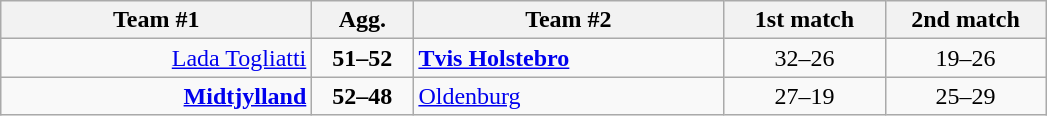<table class=wikitable style="text-align:center">
<tr>
<th width=200>Team #1</th>
<th width=60>Agg.</th>
<th width=200>Team #2</th>
<th width=100>1st match</th>
<th width=100>2nd match</th>
</tr>
<tr>
<td align=right><a href='#'>Lada Togliatti</a> </td>
<td><strong>51–52</strong></td>
<td align=left> <strong><a href='#'>Tvis Holstebro</a></strong></td>
<td align=center>32–26</td>
<td align=center>19–26</td>
</tr>
<tr>
<td align=right><strong><a href='#'>Midtjylland</a></strong> </td>
<td><strong>52–48</strong></td>
<td align=left> <a href='#'>Oldenburg</a></td>
<td align=center>27–19</td>
<td align=center>25–29</td>
</tr>
</table>
